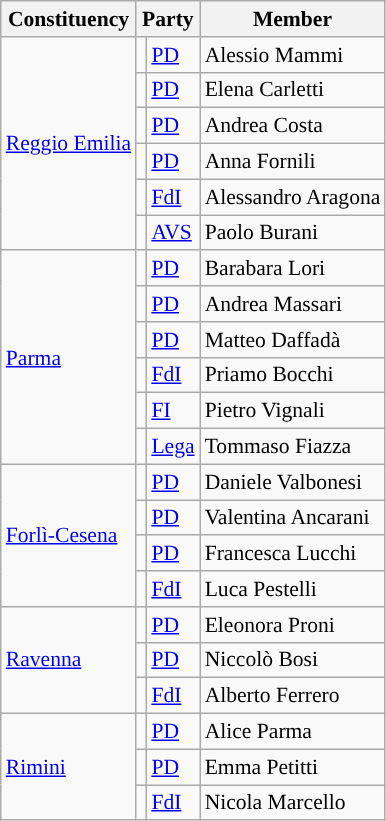<table class="wikitable" style="font-size:90%">
<tr>
<th>Constituency</th>
<th colspan=2>Party</th>
<th>Member</th>
</tr>
<tr>
<td rowspan="6"><a href='#'>Reggio Emilia</a></td>
<td style="background:"></td>
<td><a href='#'>PD</a></td>
<td>Alessio Mammi</td>
</tr>
<tr>
<td style="background:"></td>
<td><a href='#'>PD</a></td>
<td>Elena Carletti</td>
</tr>
<tr>
<td style="background:"></td>
<td><a href='#'>PD</a></td>
<td>Andrea Costa</td>
</tr>
<tr>
<td style="background:"></td>
<td><a href='#'>PD</a></td>
<td>Anna Fornili</td>
</tr>
<tr>
<td style="background:"></td>
<td><a href='#'>FdI</a></td>
<td>Alessandro Aragona</td>
</tr>
<tr>
<td style="background:"></td>
<td><a href='#'>AVS</a></td>
<td>Paolo Burani</td>
</tr>
<tr>
<td rowspan="6"><a href='#'>Parma</a></td>
<td style="background:"></td>
<td><a href='#'>PD</a></td>
<td>Barabara Lori</td>
</tr>
<tr>
<td style="background:"></td>
<td><a href='#'>PD</a></td>
<td>Andrea Massari</td>
</tr>
<tr>
<td style="background:"></td>
<td><a href='#'>PD</a></td>
<td>Matteo Daffadà</td>
</tr>
<tr>
<td style="background:"></td>
<td><a href='#'>FdI</a></td>
<td>Priamo Bocchi</td>
</tr>
<tr>
<td style="background:"></td>
<td><a href='#'>FI</a></td>
<td>Pietro Vignali</td>
</tr>
<tr>
<td style="background:"></td>
<td><a href='#'>Lega</a></td>
<td>Tommaso Fiazza</td>
</tr>
<tr>
<td rowspan="4"><a href='#'>Forlì-Cesena</a></td>
<td style="background:"></td>
<td><a href='#'>PD</a></td>
<td>Daniele Valbonesi</td>
</tr>
<tr>
<td style="background:"></td>
<td><a href='#'>PD</a></td>
<td>Valentina Ancarani</td>
</tr>
<tr>
<td style="background:"></td>
<td><a href='#'>PD</a></td>
<td>Francesca Lucchi</td>
</tr>
<tr>
<td style="background:"></td>
<td><a href='#'>FdI</a></td>
<td>Luca Pestelli</td>
</tr>
<tr>
<td rowspan="3"><a href='#'>Ravenna</a></td>
<td style="background:"></td>
<td><a href='#'>PD</a></td>
<td>Eleonora Proni</td>
</tr>
<tr>
<td style="background:"></td>
<td><a href='#'>PD</a></td>
<td>Niccolò Bosi</td>
</tr>
<tr>
<td style="background:"></td>
<td><a href='#'>FdI</a></td>
<td>Alberto Ferrero</td>
</tr>
<tr>
<td rowspan="3"><a href='#'>Rimini</a></td>
<td style="background:"></td>
<td><a href='#'>PD</a></td>
<td>Alice Parma</td>
</tr>
<tr>
<td style="background:"></td>
<td><a href='#'>PD</a></td>
<td>Emma Petitti</td>
</tr>
<tr>
<td style="background:"></td>
<td><a href='#'>FdI</a></td>
<td>Nicola Marcello</td>
</tr>
</table>
